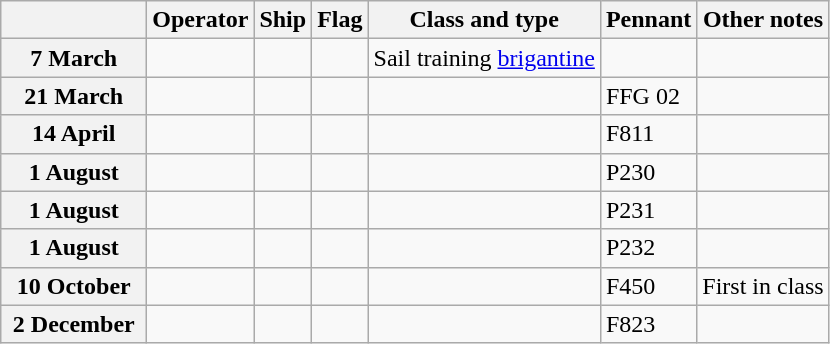<table class="wikitable">
<tr>
<th width="90"></th>
<th>Operator</th>
<th>Ship</th>
<th>Flag</th>
<th>Class and type</th>
<th>Pennant</th>
<th>Other notes</th>
</tr>
<tr ---->
<th>7 March</th>
<td></td>
<td><strong></strong></td>
<td></td>
<td>Sail training <a href='#'>brigantine</a></td>
<td></td>
<td></td>
</tr>
<tr ---->
<th>21 March</th>
<td></td>
<td><strong></strong></td>
<td></td>
<td></td>
<td>FFG 02</td>
<td></td>
</tr>
<tr ---->
<th>14 April</th>
<td></td>
<td><strong></strong></td>
<td></td>
<td></td>
<td>F811</td>
<td></td>
</tr>
<tr ---->
<th>1 August</th>
<td></td>
<td><strong></strong></td>
<td></td>
<td></td>
<td>P230</td>
<td></td>
</tr>
<tr ---->
<th>1 August</th>
<td></td>
<td><strong></strong></td>
<td></td>
<td></td>
<td>P231</td>
<td></td>
</tr>
<tr ---->
<th>1 August</th>
<td></td>
<td><strong></strong></td>
<td></td>
<td></td>
<td>P232</td>
<td></td>
</tr>
<tr ---->
<th>10 October</th>
<td></td>
<td><strong></strong></td>
<td></td>
<td></td>
<td>F450</td>
<td>First in class</td>
</tr>
<tr ---->
<th>2 December</th>
<td></td>
<td><strong></strong></td>
<td></td>
<td></td>
<td>F823</td>
<td></td>
</tr>
</table>
